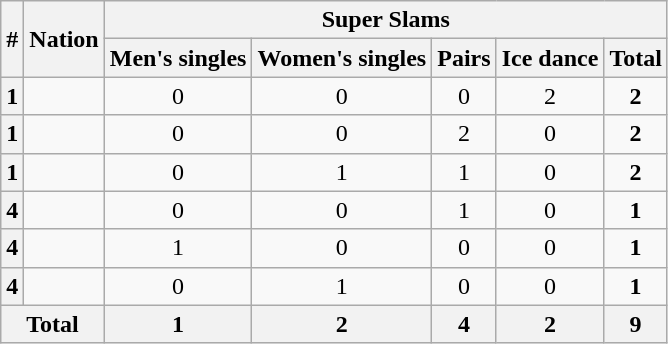<table class="wikitable sortable" style="text-align: center;">
<tr>
<th rowspan="2">#</th>
<th rowspan="2">Nation</th>
<th colspan="5">Super Slams</th>
</tr>
<tr>
<th>Men's singles</th>
<th>Women's singles</th>
<th>Pairs</th>
<th>Ice dance</th>
<th>Total</th>
</tr>
<tr>
<th>1</th>
<td></td>
<td>0</td>
<td>0</td>
<td>0</td>
<td>2</td>
<td><strong>2</strong></td>
</tr>
<tr>
<th>1</th>
<td></td>
<td>0</td>
<td>0</td>
<td>2</td>
<td>0</td>
<td><strong>2</strong></td>
</tr>
<tr>
<th>1</th>
<td></td>
<td>0</td>
<td>1</td>
<td>1 </td>
<td>0</td>
<td><strong>2</strong></td>
</tr>
<tr>
<th>4</th>
<td></td>
<td>0</td>
<td>0</td>
<td>1 </td>
<td>0</td>
<td><strong>1</strong></td>
</tr>
<tr>
<th>4</th>
<td></td>
<td>1</td>
<td>0</td>
<td>0</td>
<td>0</td>
<td><strong>1</strong></td>
</tr>
<tr>
<th>4</th>
<td></td>
<td>0</td>
<td>1</td>
<td>0</td>
<td>0</td>
<td><strong>1</strong></td>
</tr>
<tr>
<th colspan="2">Total</th>
<th>1</th>
<th>2</th>
<th>4</th>
<th>2</th>
<th>9</th>
</tr>
</table>
